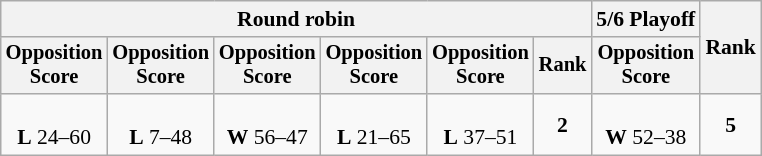<table class="wikitable" style="font-size:90%">
<tr>
<th colspan=6>Round robin</th>
<th>5/6 Playoff</th>
<th rowspan="2">Rank</th>
</tr>
<tr style="font-size:95%">
<th>Opposition<br>Score</th>
<th>Opposition<br>Score</th>
<th>Opposition<br>Score</th>
<th>Opposition<br>Score</th>
<th>Opposition<br>Score</th>
<th>Rank</th>
<th>Opposition<br>Score</th>
</tr>
<tr align=center>
<td><br><strong>L</strong> 24–60</td>
<td><br><strong>L</strong> 7–48</td>
<td><br><strong>W</strong> 56–47</td>
<td><br><strong>L</strong> 21–65</td>
<td><br><strong>L</strong> 37–51</td>
<td><strong>2</strong></td>
<td><br><strong>W</strong> 52–38</td>
<td><strong>5</strong></td>
</tr>
</table>
